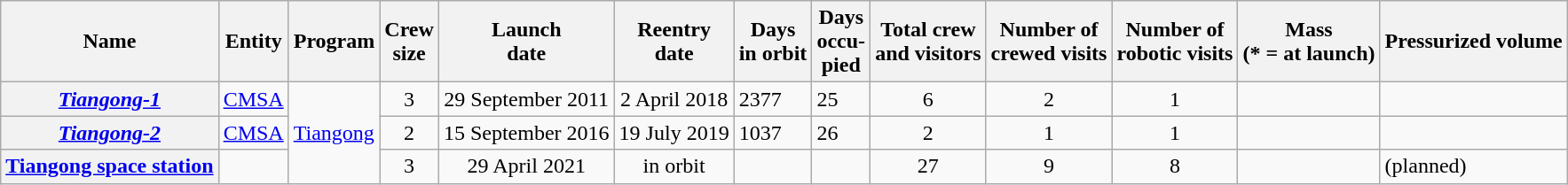<table class="sortable wikitable plainrowheaders">
<tr>
<th scope="col">Name</th>
<th scope="col">Entity</th>
<th scope="col">Program</th>
<th scope="col">Crew <br> size</th>
<th scope="col">Launch <br> date</th>
<th scope="col">Reentry <br> date</th>
<th scope="col">Days<br>in orbit</th>
<th scope="col">Days<br>occu-<br>pied</th>
<th scope="col">Total crew<br>and visitors</th>
<th scope="col">Number of<br>crewed visits</th>
<th scope="col">Number of<br>robotic visits</th>
<th scope="col">Mass <br> (* = at launch)</th>
<th scope="col">Pressurized volume <br></th>
</tr>
<tr>
<th scope="row"><em><a href='#'>Tiangong-1</a></em></th>
<td> <a href='#'>CMSA</a></td>
<td rowspan="3"><a href='#'>Tiangong</a></td>
<td align="center">3</td>
<td align="center">29 September 2011</td>
<td align="center">2 April 2018</td>
<td>2377</td>
<td>25</td>
<td align="center">6</td>
<td align="center">2</td>
<td align="center">1</td>
<td></td>
<td></td>
</tr>
<tr>
<th scope="row"><em><a href='#'>Tiangong-2</a></em></th>
<td> <a href='#'>CMSA</a></td>
<td align="center">2</td>
<td align="center">15 September 2016</td>
<td align="center">19 July 2019</td>
<td>1037</td>
<td>26</td>
<td align="center">2</td>
<td align="center">1</td>
<td align="center">1</td>
<td></td>
<td></td>
</tr>
<tr>
<th scope="row"><a href='#'>Tiangong space station</a></th>
<td></td>
<td align="center">3</td>
<td align="center">29 April 2021</td>
<td align="center">in orbit</td>
<td></td>
<td></td>
<td align="center">27</td>
<td align="center">9</td>
<td align="center">8</td>
<td></td>
<td> (planned)</td>
</tr>
</table>
